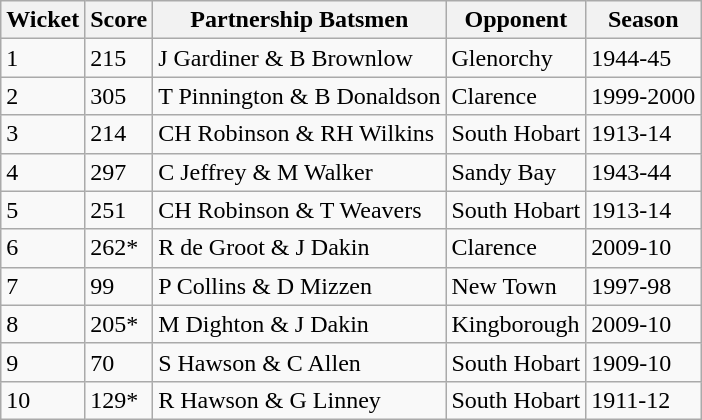<table class="wikitable">
<tr>
<th>Wicket</th>
<th>Score</th>
<th>Partnership Batsmen</th>
<th>Opponent</th>
<th>Season</th>
</tr>
<tr>
<td>1</td>
<td>215</td>
<td>J Gardiner & B Brownlow</td>
<td>Glenorchy</td>
<td>1944-45</td>
</tr>
<tr>
<td>2</td>
<td>305</td>
<td>T Pinnington & B Donaldson</td>
<td>Clarence</td>
<td>1999-2000</td>
</tr>
<tr>
<td>3</td>
<td>214</td>
<td>CH Robinson & RH Wilkins</td>
<td>South Hobart</td>
<td>1913-14</td>
</tr>
<tr>
<td>4</td>
<td>297</td>
<td>C Jeffrey & M Walker</td>
<td>Sandy Bay</td>
<td>1943-44</td>
</tr>
<tr>
<td>5</td>
<td>251</td>
<td>CH Robinson & T Weavers</td>
<td>South Hobart</td>
<td>1913-14</td>
</tr>
<tr>
<td>6</td>
<td>262*</td>
<td>R de Groot & J Dakin</td>
<td>Clarence</td>
<td>2009-10</td>
</tr>
<tr>
<td>7</td>
<td>99</td>
<td>P Collins & D Mizzen</td>
<td>New Town</td>
<td>1997-98</td>
</tr>
<tr>
<td>8</td>
<td>205*</td>
<td>M Dighton & J Dakin</td>
<td>Kingborough</td>
<td>2009-10</td>
</tr>
<tr>
<td>9</td>
<td>70</td>
<td>S Hawson & C Allen</td>
<td>South Hobart</td>
<td>1909-10</td>
</tr>
<tr>
<td>10</td>
<td>129*</td>
<td>R Hawson & G Linney</td>
<td>South Hobart</td>
<td>1911-12</td>
</tr>
</table>
